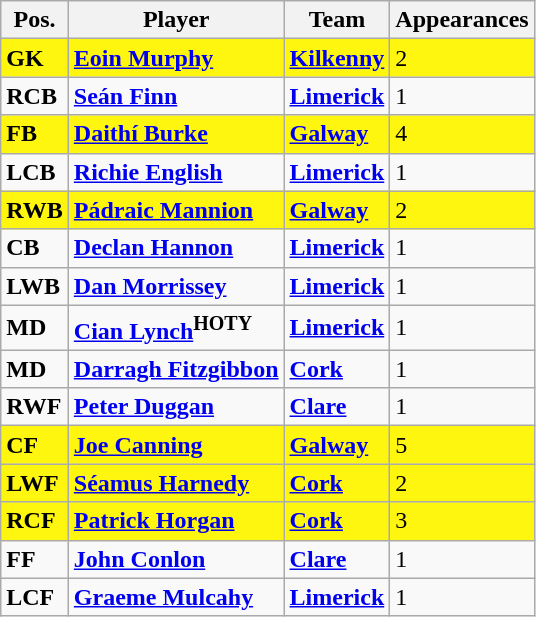<table class="wikitable">
<tr>
<th>Pos.</th>
<th>Player</th>
<th>Team</th>
<th>Appearances</th>
</tr>
<tr bgcolor=#FFF60F>
<td><strong>GK</strong></td>
<td> <strong><a href='#'>Eoin Murphy</a></strong></td>
<td><strong><a href='#'>Kilkenny</a></strong></td>
<td>2</td>
</tr>
<tr>
<td><strong>RCB</strong></td>
<td> <strong><a href='#'>Seán Finn</a></strong></td>
<td><strong><a href='#'>Limerick</a></strong></td>
<td>1</td>
</tr>
<tr bgcolor=#FFF60F>
<td><strong>FB</strong></td>
<td> <strong><a href='#'>Daithí Burke</a></strong></td>
<td><strong><a href='#'>Galway</a></strong></td>
<td>4</td>
</tr>
<tr>
<td><strong>LCB</strong></td>
<td> <strong><a href='#'>Richie English</a></strong></td>
<td><strong><a href='#'>Limerick</a></strong></td>
<td>1</td>
</tr>
<tr bgcolor=#FFF60F>
<td><strong>RWB</strong></td>
<td> <strong><a href='#'>Pádraic Mannion</a></strong></td>
<td><strong><a href='#'>Galway</a></strong></td>
<td>2</td>
</tr>
<tr>
<td><strong>CB</strong></td>
<td> <strong><a href='#'>Declan Hannon</a></strong></td>
<td><strong><a href='#'>Limerick</a></strong></td>
<td>1</td>
</tr>
<tr>
<td><strong>LWB</strong></td>
<td> <strong><a href='#'>Dan Morrissey</a></strong></td>
<td><strong><a href='#'>Limerick</a></strong></td>
<td>1</td>
</tr>
<tr>
<td><strong>MD</strong></td>
<td> <strong><a href='#'>Cian Lynch</a><sup>HOTY</sup></strong></td>
<td><strong><a href='#'>Limerick</a></strong></td>
<td>1</td>
</tr>
<tr>
<td><strong>MD</strong></td>
<td> <strong><a href='#'>Darragh Fitzgibbon</a></strong></td>
<td><strong><a href='#'>Cork</a></strong></td>
<td>1</td>
</tr>
<tr>
<td><strong>RWF</strong></td>
<td> <strong><a href='#'>Peter Duggan</a></strong></td>
<td><strong><a href='#'>Clare</a></strong></td>
<td>1</td>
</tr>
<tr bgcolor=#FFF60F>
<td><strong>CF</strong></td>
<td> <strong><a href='#'>Joe Canning</a></strong></td>
<td><strong><a href='#'>Galway</a></strong></td>
<td>5</td>
</tr>
<tr bgcolor=#FFF60F>
<td><strong>LWF</strong></td>
<td> <strong><a href='#'>Séamus Harnedy</a></strong></td>
<td><strong><a href='#'>Cork</a></strong></td>
<td>2</td>
</tr>
<tr bgcolor=#FFF60F>
<td><strong>RCF</strong></td>
<td> <strong><a href='#'>Patrick Horgan</a></strong></td>
<td><strong><a href='#'>Cork</a></strong></td>
<td>3</td>
</tr>
<tr>
<td><strong>FF</strong></td>
<td> <strong><a href='#'>John Conlon</a></strong></td>
<td><strong><a href='#'>Clare</a></strong></td>
<td>1</td>
</tr>
<tr>
<td><strong>LCF</strong></td>
<td> <strong><a href='#'>Graeme Mulcahy</a></strong></td>
<td><strong><a href='#'>Limerick</a></strong></td>
<td>1</td>
</tr>
</table>
